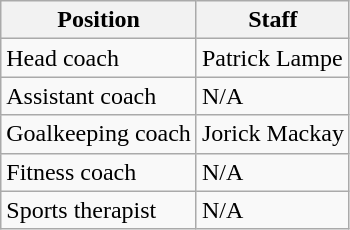<table class=wikitable>
<tr>
<th>Position</th>
<th>Staff</th>
</tr>
<tr>
<td>Head coach</td>
<td> Patrick Lampe</td>
</tr>
<tr>
<td>Assistant coach</td>
<td> N/A</td>
</tr>
<tr>
<td>Goalkeeping coach</td>
<td> Jorick Mackay</td>
</tr>
<tr>
<td>Fitness coach</td>
<td> N/A</td>
</tr>
<tr>
<td>Sports therapist</td>
<td> N/A</td>
</tr>
</table>
